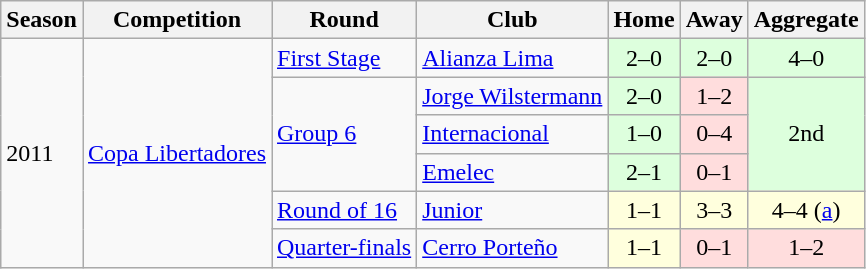<table class="wikitable">
<tr>
<th>Season</th>
<th>Competition</th>
<th>Round</th>
<th>Club</th>
<th>Home</th>
<th>Away</th>
<th>Aggregate</th>
</tr>
<tr>
<td rowspan=6>2011</td>
<td rowspan=6><a href='#'>Copa Libertadores</a></td>
<td rowspan=1><a href='#'>First Stage</a></td>
<td> <a href='#'>Alianza Lima</a></td>
<td style="text-align:center; background:#dfd;">2–0</td>
<td style="text-align:center; background:#dfd;">2–0</td>
<td style="text-align:center; background:#dfd;">4–0</td>
</tr>
<tr>
<td rowspan=3><a href='#'>Group 6</a></td>
<td> <a href='#'>Jorge Wilstermann</a></td>
<td style="text-align:center; background:#dfd;">2–0</td>
<td style="text-align:center; background:#fdd;">1–2</td>
<td rowspan=3 style="text-align:center; background:#dfd;">2nd</td>
</tr>
<tr>
<td> <a href='#'>Internacional</a></td>
<td style="text-align:center; background:#dfd;">1–0</td>
<td style="text-align:center; background:#fdd;">0–4</td>
</tr>
<tr>
<td> <a href='#'>Emelec</a></td>
<td style="text-align:center; background:#dfd;">2–1</td>
<td style="text-align:center; background:#fdd;">0–1</td>
</tr>
<tr>
<td rowspan=1><a href='#'>Round of 16</a></td>
<td> <a href='#'>Junior</a></td>
<td style="text-align:center; background:#ffd;">1–1</td>
<td style="text-align:center; background:#ffd;">3–3</td>
<td rowspan=1 style="text-align:center; background:#ffd;">4–4 (<a href='#'>a</a>)</td>
</tr>
<tr>
<td rowspan=1><a href='#'>Quarter-finals</a></td>
<td> <a href='#'>Cerro Porteño</a></td>
<td style="text-align:center; background:#ffd;">1–1</td>
<td style="text-align:center; background:#fdd;">0–1</td>
<td rowspan=1 style="text-align:center; background:#fdd;">1–2</td>
</tr>
</table>
